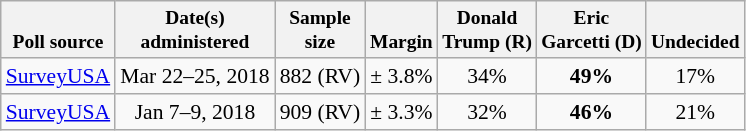<table class="wikitable" style="font-size:90%;text-align:center;">
<tr valign=bottom style="font-size:90%;">
<th>Poll source</th>
<th>Date(s)<br>administered</th>
<th>Sample<br>size</th>
<th>Margin<br></th>
<th>Donald<br>Trump (R)</th>
<th>Eric<br>Garcetti (D)</th>
<th>Undecided</th>
</tr>
<tr>
<td style="text-align:left;"><a href='#'>SurveyUSA</a></td>
<td>Mar 22–25, 2018</td>
<td>882 (RV)</td>
<td>± 3.8%</td>
<td>34%</td>
<td><strong>49%</strong></td>
<td>17%</td>
</tr>
<tr>
<td style="text-align:left;"><a href='#'>SurveyUSA</a></td>
<td>Jan 7–9, 2018</td>
<td>909 (RV)</td>
<td>± 3.3%</td>
<td>32%</td>
<td><strong>46%</strong></td>
<td>21%</td>
</tr>
</table>
